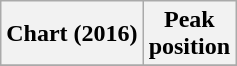<table class="wikitable sortable plainrowheaders" style="text-align:center">
<tr>
<th scope="col">Chart (2016)</th>
<th scope="col">Peak<br>position</th>
</tr>
<tr>
</tr>
</table>
